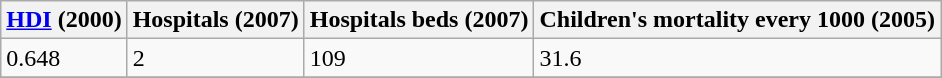<table class="wikitable" border="1">
<tr>
<th><a href='#'>HDI</a> (2000)</th>
<th>Hospitals (2007)</th>
<th>Hospitals beds (2007)</th>
<th>Children's mortality every 1000 (2005)</th>
</tr>
<tr>
<td>0.648</td>
<td>2</td>
<td>109</td>
<td>31.6</td>
</tr>
<tr>
</tr>
</table>
